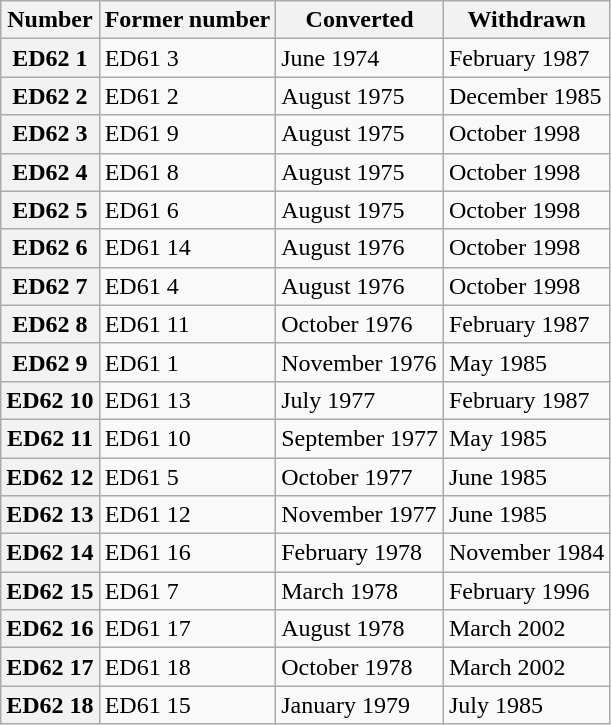<table class="wikitable">
<tr>
<th>Number</th>
<th>Former number</th>
<th>Converted</th>
<th>Withdrawn</th>
</tr>
<tr>
<th>ED62 1</th>
<td>ED61 3</td>
<td>June 1974</td>
<td>February 1987</td>
</tr>
<tr>
<th>ED62 2</th>
<td>ED61 2</td>
<td>August 1975</td>
<td>December 1985</td>
</tr>
<tr>
<th>ED62 3</th>
<td>ED61 9</td>
<td>August 1975</td>
<td>October 1998</td>
</tr>
<tr>
<th>ED62 4</th>
<td>ED61 8</td>
<td>August 1975</td>
<td>October 1998</td>
</tr>
<tr>
<th>ED62 5</th>
<td>ED61 6</td>
<td>August 1975</td>
<td>October 1998</td>
</tr>
<tr>
<th>ED62 6</th>
<td>ED61 14</td>
<td>August 1976</td>
<td>October 1998</td>
</tr>
<tr>
<th>ED62 7</th>
<td>ED61 4</td>
<td>August 1976</td>
<td>October 1998</td>
</tr>
<tr>
<th>ED62 8</th>
<td>ED61 11</td>
<td>October 1976</td>
<td>February 1987</td>
</tr>
<tr>
<th>ED62 9</th>
<td>ED61 1</td>
<td>November 1976</td>
<td>May 1985</td>
</tr>
<tr>
<th>ED62 10</th>
<td>ED61 13</td>
<td>July 1977</td>
<td>February 1987</td>
</tr>
<tr>
<th>ED62 11</th>
<td>ED61 10</td>
<td>September 1977</td>
<td>May 1985</td>
</tr>
<tr>
<th>ED62 12</th>
<td>ED61 5</td>
<td>October 1977</td>
<td>June 1985</td>
</tr>
<tr>
<th>ED62 13</th>
<td>ED61 12</td>
<td>November 1977</td>
<td>June 1985</td>
</tr>
<tr>
<th>ED62 14</th>
<td>ED61 16</td>
<td>February 1978</td>
<td>November 1984</td>
</tr>
<tr>
<th>ED62 15</th>
<td>ED61 7</td>
<td>March 1978</td>
<td>February 1996</td>
</tr>
<tr>
<th>ED62 16</th>
<td>ED61 17</td>
<td>August 1978</td>
<td>March 2002</td>
</tr>
<tr>
<th>ED62 17</th>
<td>ED61 18</td>
<td>October 1978</td>
<td>March 2002</td>
</tr>
<tr>
<th>ED62 18</th>
<td>ED61 15</td>
<td>January 1979</td>
<td>July 1985</td>
</tr>
</table>
